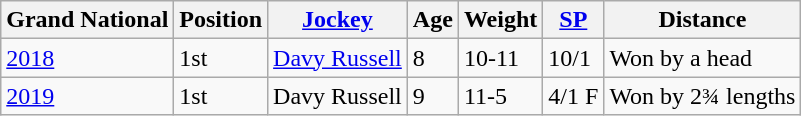<table class="wikitable sortable">
<tr>
<th>Grand National</th>
<th>Position</th>
<th><a href='#'>Jockey</a></th>
<th>Age</th>
<th>Weight</th>
<th><a href='#'>SP</a></th>
<th>Distance</th>
</tr>
<tr>
<td><a href='#'>2018</a></td>
<td>1st</td>
<td><a href='#'>Davy Russell</a></td>
<td>8</td>
<td>10-11</td>
<td>10/1</td>
<td>Won by a head</td>
</tr>
<tr>
<td><a href='#'>2019</a></td>
<td>1st</td>
<td>Davy Russell</td>
<td>9</td>
<td>11-5</td>
<td>4/1 F</td>
<td>Won by 2¾ lengths</td>
</tr>
</table>
